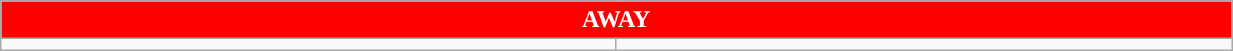<table class="wikitable collapsible collapsed" style="width:65%">
<tr>
<th colspan=6 ! style="color:white; background:red">AWAY</th>
</tr>
<tr>
<td></td>
<td></td>
</tr>
</table>
